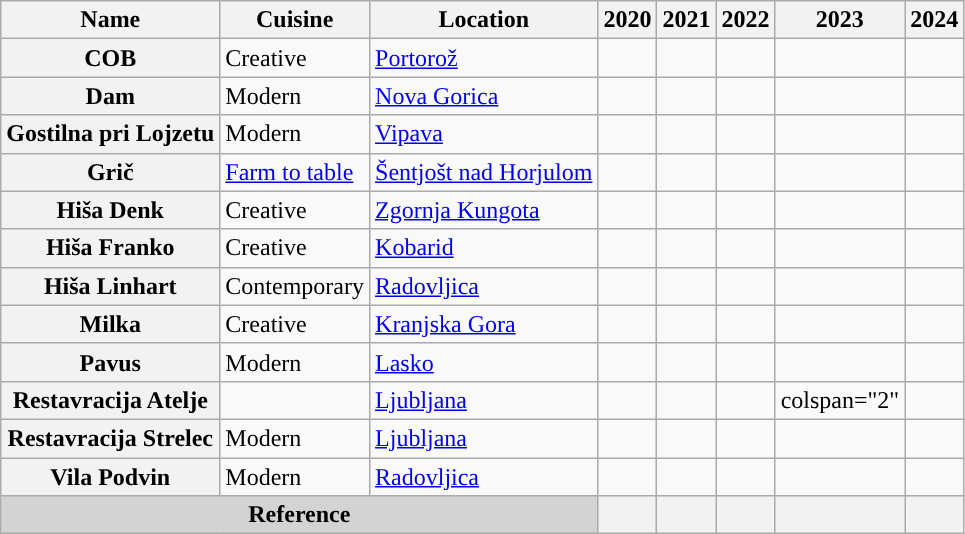<table class="wikitable sortable plainrowheaders" style="text-align:left;"">
<tr>
<th scope="col">Name</th>
<th scope="col">Cuisine</th>
<th scope="col">Location</th>
<th scope="col">2020</th>
<th scope="col">2021</th>
<th scope="col">2022</th>
<th scope="col">2023</th>
<th scope="col">2024</th>
</tr>
<tr>
<th scope="row">COB</th>
<td>Creative</td>
<td><a href='#'>Portorož</a></td>
<td></td>
<td></td>
<td></td>
<td></td>
<td></td>
</tr>
<tr>
<th scope="row">Dam</th>
<td>Modern</td>
<td><a href='#'>Nova Gorica</a></td>
<td></td>
<td></td>
<td></td>
<td></td>
<td></td>
</tr>
<tr>
<th scope="row">Gostilna pri Lojzetu</th>
<td>Modern</td>
<td><a href='#'>Vipava</a></td>
<td></td>
<td></td>
<td></td>
<td></td>
<td></td>
</tr>
<tr>
<th scope="row">Grič</th>
<td><a href='#'>Farm to table</a></td>
<td><a href='#'>Šentjošt nad Horjulom</a></td>
<td></td>
<td></td>
<td></td>
<td></td>
<td></td>
</tr>
<tr>
<th scope="row">Hiša Denk</th>
<td>Creative</td>
<td><a href='#'>Zgornja Kungota</a></td>
<td></td>
<td></td>
<td></td>
<td></td>
<td></td>
</tr>
<tr>
<th scope="row">Hiša Franko</th>
<td>Creative</td>
<td><a href='#'>Kobarid</a></td>
<td></td>
<td></td>
<td></td>
<td></td>
<td></td>
</tr>
<tr>
<th scope="row">Hiša Linhart</th>
<td>Contemporary</td>
<td><a href='#'>Radovljica</a></td>
<td></td>
<td></td>
<td></td>
<td></td>
<td></td>
</tr>
<tr>
<th scope="row">Milka</th>
<td>Creative</td>
<td><a href='#'>Kranjska Gora</a></td>
<td></td>
<td></td>
<td></td>
<td></td>
<td></td>
</tr>
<tr>
<th scope="row">Pavus</th>
<td>Modern</td>
<td><a href='#'>Lasko</a></td>
<td></td>
<td></td>
<td></td>
<td></td>
<td></td>
</tr>
<tr>
<th scope="row">Restavracija Atelje</th>
<td></td>
<td><a href='#'>Ljubljana</a></td>
<td></td>
<td></td>
<td></td>
<td>colspan="2" </td>
</tr>
<tr>
<th scope="row">Restavracija Strelec</th>
<td>Modern</td>
<td><a href='#'>Ljubljana</a></td>
<td></td>
<td></td>
<td></td>
<td></td>
<td></td>
</tr>
<tr>
<th scope="row">Vila Podvin</th>
<td>Modern</td>
<td><a href='#'>Radovljica</a></td>
<td></td>
<td></td>
<td></td>
<td></td>
<td></td>
</tr>
<tr>
<th colspan="3" style="text-align: center;background: lightgray;">Reference</th>
<th></th>
<th></th>
<th></th>
<th></th>
<th></th>
</tr>
</table>
